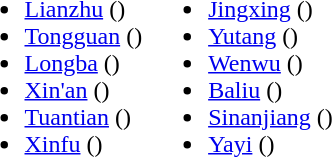<table>
<tr>
<td valign="top"><br><ul><li><a href='#'>Lianzhu</a> ()</li><li><a href='#'>Tongguan</a> ()</li><li><a href='#'>Longba</a> ()</li><li><a href='#'>Xin'an</a> ()</li><li><a href='#'>Tuantian</a> ()</li><li><a href='#'>Xinfu</a> ()</li></ul></td>
<td valign="top"><br><ul><li><a href='#'>Jingxing</a> ()</li><li><a href='#'>Yutang</a> ()</li><li><a href='#'>Wenwu</a> ()</li><li><a href='#'>Baliu</a> ()</li><li><a href='#'>Sinanjiang</a> ()</li><li><a href='#'>Yayi</a> ()</li></ul></td>
</tr>
</table>
